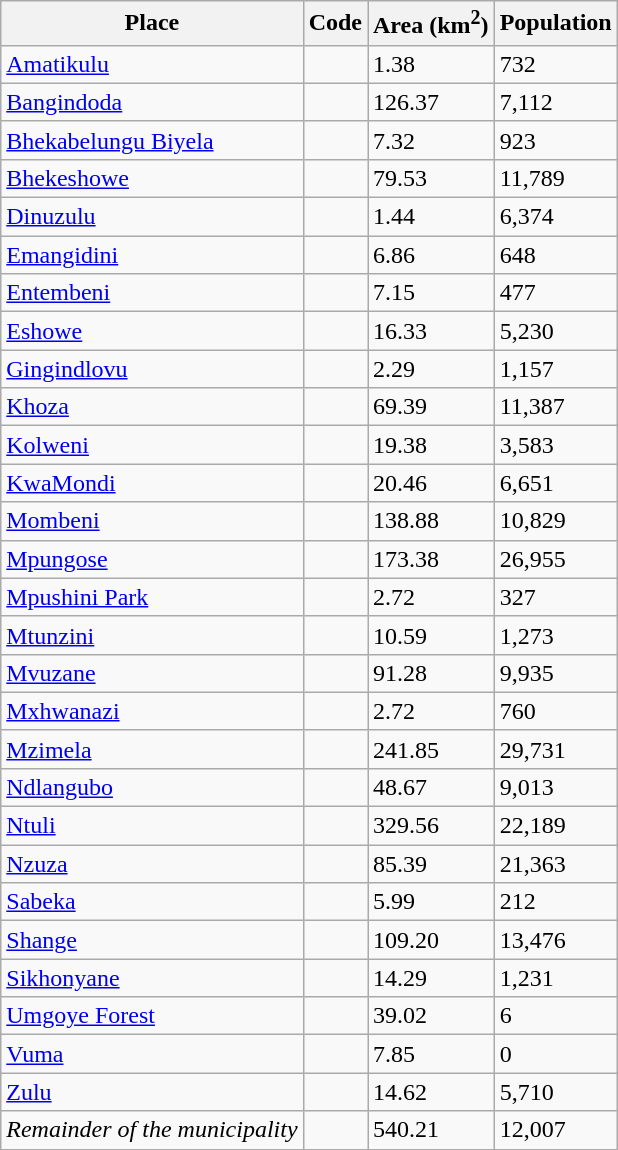<table class="wikitable sortable">
<tr>
<th>Place</th>
<th>Code</th>
<th>Area (km<sup>2</sup>)</th>
<th>Population</th>
</tr>
<tr>
<td><a href='#'>Amatikulu</a></td>
<td></td>
<td>1.38</td>
<td>732</td>
</tr>
<tr>
<td><a href='#'>Bangindoda</a></td>
<td></td>
<td>126.37</td>
<td>7,112</td>
</tr>
<tr>
<td><a href='#'>Bhekabelungu Biyela</a></td>
<td></td>
<td>7.32</td>
<td>923</td>
</tr>
<tr>
<td><a href='#'>Bhekeshowe</a></td>
<td></td>
<td>79.53</td>
<td>11,789</td>
</tr>
<tr>
<td><a href='#'>Dinuzulu</a></td>
<td></td>
<td>1.44</td>
<td>6,374</td>
</tr>
<tr>
<td><a href='#'>Emangidini</a></td>
<td></td>
<td>6.86</td>
<td>648</td>
</tr>
<tr>
<td><a href='#'>Entembeni</a></td>
<td></td>
<td>7.15</td>
<td>477</td>
</tr>
<tr>
<td><a href='#'>Eshowe</a></td>
<td></td>
<td>16.33</td>
<td>5,230</td>
</tr>
<tr>
<td><a href='#'>Gingindlovu</a></td>
<td></td>
<td>2.29</td>
<td>1,157</td>
</tr>
<tr>
<td><a href='#'>Khoza</a></td>
<td></td>
<td>69.39</td>
<td>11,387</td>
</tr>
<tr>
<td><a href='#'>Kolweni</a></td>
<td></td>
<td>19.38</td>
<td>3,583</td>
</tr>
<tr>
<td><a href='#'>KwaMondi</a></td>
<td></td>
<td>20.46</td>
<td>6,651</td>
</tr>
<tr>
<td><a href='#'>Mombeni</a></td>
<td></td>
<td>138.88</td>
<td>10,829</td>
</tr>
<tr>
<td><a href='#'>Mpungose</a></td>
<td></td>
<td>173.38</td>
<td>26,955</td>
</tr>
<tr>
<td><a href='#'>Mpushini Park</a></td>
<td></td>
<td>2.72</td>
<td>327</td>
</tr>
<tr>
<td><a href='#'>Mtunzini</a></td>
<td></td>
<td>10.59</td>
<td>1,273</td>
</tr>
<tr>
<td><a href='#'>Mvuzane</a></td>
<td></td>
<td>91.28</td>
<td>9,935</td>
</tr>
<tr>
<td><a href='#'>Mxhwanazi</a></td>
<td></td>
<td>2.72</td>
<td>760</td>
</tr>
<tr>
<td><a href='#'>Mzimela</a></td>
<td></td>
<td>241.85</td>
<td>29,731</td>
</tr>
<tr>
<td><a href='#'>Ndlangubo</a></td>
<td></td>
<td>48.67</td>
<td>9,013</td>
</tr>
<tr>
<td><a href='#'>Ntuli</a></td>
<td></td>
<td>329.56</td>
<td>22,189</td>
</tr>
<tr>
<td><a href='#'>Nzuza</a></td>
<td></td>
<td>85.39</td>
<td>21,363</td>
</tr>
<tr>
<td><a href='#'>Sabeka</a></td>
<td></td>
<td>5.99</td>
<td>212</td>
</tr>
<tr>
<td><a href='#'>Shange</a></td>
<td></td>
<td>109.20</td>
<td>13,476</td>
</tr>
<tr>
<td><a href='#'>Sikhonyane</a></td>
<td></td>
<td>14.29</td>
<td>1,231</td>
</tr>
<tr>
<td><a href='#'>Umgoye Forest</a></td>
<td></td>
<td>39.02</td>
<td>6</td>
</tr>
<tr>
<td><a href='#'>Vuma</a></td>
<td></td>
<td>7.85</td>
<td>0</td>
</tr>
<tr>
<td><a href='#'>Zulu</a></td>
<td></td>
<td>14.62</td>
<td>5,710</td>
</tr>
<tr>
<td><em>Remainder of the municipality</em></td>
<td></td>
<td>540.21</td>
<td>12,007</td>
</tr>
</table>
